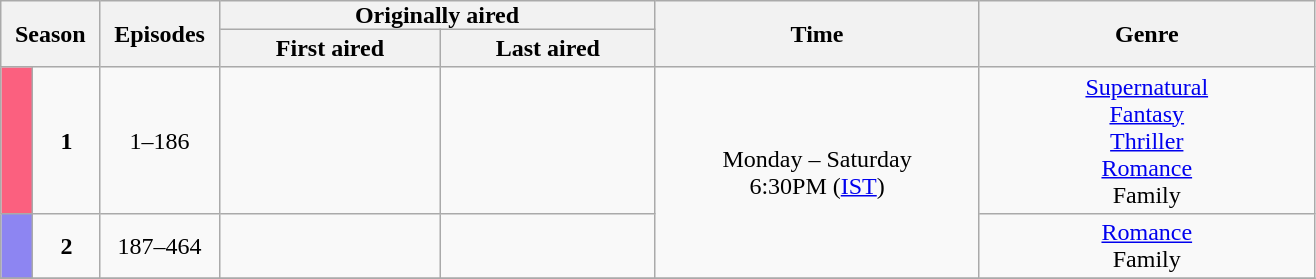<table class="wikitable plainrowheaders" style="text-align:center;">
<tr>
<th style="padding:0 9px;" rowspan="2" colspan="2">Season</th>
<th style="padding:0 9px;" rowspan="2">Episodes</th>
<th style="padding:0 90px;" colspan="2">Originally aired</th>
<th style="padding:0 90px;" rowspan="2">Time</th>
<th style="padding:0 90px;" rowspan="2">Genre</th>
</tr>
<tr>
<th>First aired</th>
<th>Last aired</th>
</tr>
<tr>
<td scope="row" style="background:#FB607F; color:#120;"></td>
<td><strong>1</strong></td>
<td>1–186</td>
<td></td>
<td></td>
<td rowspan="2">Monday – Saturday <br> 6:30PM (<a href='#'>IST</a>)</td>
<td><a href='#'>Supernatural</a> <br> <a href='#'>Fantasy</a> <br> <a href='#'>Thriller</a> <br> <a href='#'>Romance</a> <br> Family</td>
</tr>
<tr>
<td scope="row" style="background:#8d85f2; color:#100;"></td>
<td><strong>2</strong></td>
<td>187–464</td>
<td></td>
<td></td>
<td><a href='#'>Romance</a> <br> Family</td>
</tr>
<tr>
</tr>
</table>
